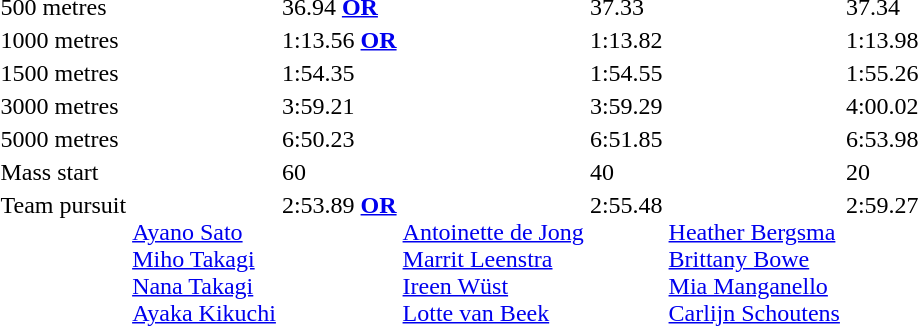<table>
<tr valign="top">
<td>500 metres<br></td>
<td></td>
<td>36.94 <strong><a href='#'>OR</a></strong></td>
<td></td>
<td>37.33</td>
<td></td>
<td>37.34</td>
</tr>
<tr valign="top">
<td>1000 metres<br></td>
<td></td>
<td>1:13.56 <strong><a href='#'>OR</a></strong></td>
<td></td>
<td>1:13.82</td>
<td></td>
<td>1:13.98</td>
</tr>
<tr valign="top">
<td>1500 metres<br></td>
<td></td>
<td>1:54.35</td>
<td></td>
<td>1:54.55</td>
<td></td>
<td>1:55.26</td>
</tr>
<tr valign="top">
<td>3000 metres<br></td>
<td></td>
<td>3:59.21</td>
<td></td>
<td>3:59.29</td>
<td></td>
<td>4:00.02</td>
</tr>
<tr valign="top">
<td>5000 metres<br></td>
<td></td>
<td>6:50.23</td>
<td></td>
<td>6:51.85</td>
<td></td>
<td>6:53.98</td>
</tr>
<tr valign="top">
<td>Mass start<br></td>
<td></td>
<td>60</td>
<td></td>
<td>40</td>
<td></td>
<td>20</td>
</tr>
<tr valign="top">
<td>Team pursuit<br></td>
<td><br><a href='#'>Ayano Sato</a><br><a href='#'>Miho Takagi</a><br><a href='#'>Nana Takagi</a><br><a href='#'>Ayaka Kikuchi</a></td>
<td>2:53.89 <strong><a href='#'>OR</a></strong></td>
<td><br><a href='#'>Antoinette de Jong</a><br><a href='#'>Marrit Leenstra</a><br><a href='#'>Ireen Wüst</a><br><a href='#'>Lotte van Beek</a></td>
<td>2:55.48</td>
<td><br><a href='#'>Heather Bergsma</a><br><a href='#'>Brittany Bowe</a><br><a href='#'>Mia Manganello</a><br><a href='#'>Carlijn Schoutens</a></td>
<td>2:59.27</td>
</tr>
</table>
